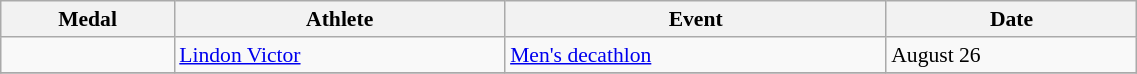<table class="wikitable" style="font-size:90%" width=60%>
<tr>
<th>Medal</th>
<th>Athlete</th>
<th>Event</th>
<th>Date</th>
</tr>
<tr>
<td></td>
<td><a href='#'>Lindon Victor</a></td>
<td><a href='#'>Men's decathlon</a></td>
<td>August 26</td>
</tr>
<tr>
</tr>
</table>
